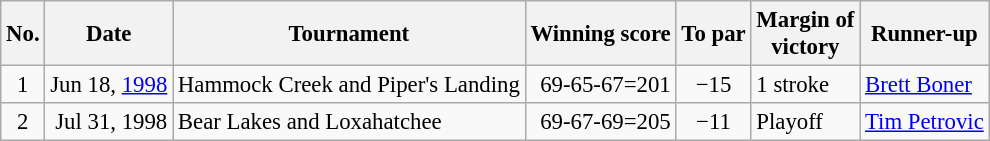<table class="wikitable" style="font-size:95%;">
<tr>
<th>No.</th>
<th>Date</th>
<th>Tournament</th>
<th>Winning score</th>
<th>To par</th>
<th>Margin of<br>victory</th>
<th>Runner-up</th>
</tr>
<tr>
<td align=center>1</td>
<td align=right>Jun 18, <a href='#'>1998</a></td>
<td>Hammock Creek and Piper's Landing</td>
<td align=right>69-65-67=201</td>
<td align=center>−15</td>
<td>1 stroke</td>
<td> <a href='#'>Brett Boner</a></td>
</tr>
<tr>
<td align=center>2</td>
<td align=right>Jul 31, 1998</td>
<td>Bear Lakes and Loxahatchee</td>
<td align=right>69-67-69=205</td>
<td align=center>−11</td>
<td>Playoff</td>
<td> <a href='#'>Tim Petrovic</a></td>
</tr>
</table>
